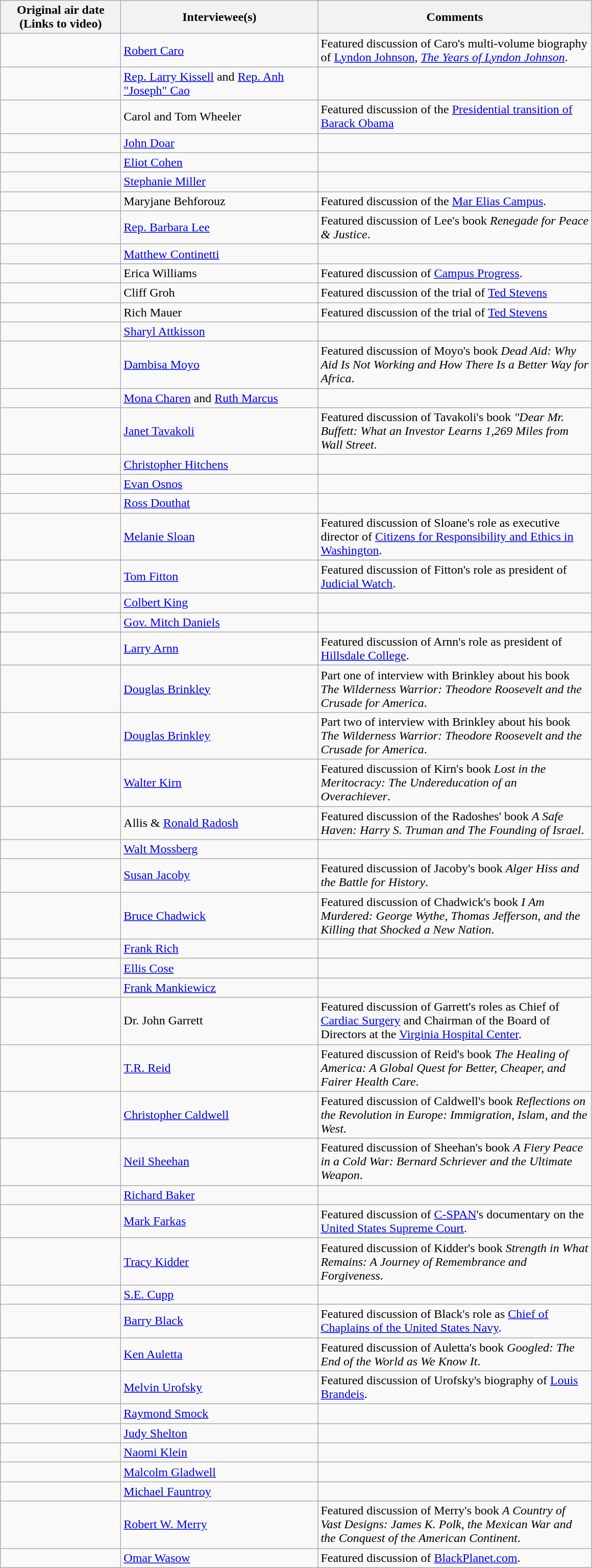<table class="wikitable">
<tr>
<th width="150">Original air date<br>(Links to video)</th>
<th width="250">Interviewee(s)</th>
<th width="350">Comments</th>
</tr>
<tr>
<td></td>
<td><a href='#'>Robert Caro</a></td>
<td>Featured discussion of Caro's multi-volume biography of <a href='#'>Lyndon Johnson</a>, <em><a href='#'>The Years of Lyndon Johnson</a></em>.</td>
</tr>
<tr>
<td></td>
<td><a href='#'>Rep. Larry Kissell</a> and <a href='#'>Rep. Anh "Joseph" Cao</a></td>
<td></td>
</tr>
<tr>
<td></td>
<td>Carol and Tom Wheeler</td>
<td>Featured discussion of the <a href='#'>Presidential transition of Barack Obama</a></td>
</tr>
<tr>
<td></td>
<td><a href='#'>John Doar</a></td>
<td></td>
</tr>
<tr>
<td></td>
<td><a href='#'>Eliot Cohen</a></td>
<td></td>
</tr>
<tr>
<td></td>
<td><a href='#'>Stephanie Miller</a></td>
<td></td>
</tr>
<tr>
<td></td>
<td>Maryjane Behforouz</td>
<td>Featured discussion of the <a href='#'>Mar Elias Campus</a>.</td>
</tr>
<tr>
<td></td>
<td><a href='#'>Rep. Barbara Lee</a></td>
<td>Featured discussion of Lee's book <em>Renegade for Peace & Justice</em>.</td>
</tr>
<tr>
<td></td>
<td><a href='#'>Matthew Continetti</a></td>
<td></td>
</tr>
<tr>
<td></td>
<td>Erica Williams</td>
<td>Featured discussion of <a href='#'>Campus Progress</a>.</td>
</tr>
<tr>
<td></td>
<td>Cliff Groh</td>
<td>Featured discussion of the trial of <a href='#'>Ted Stevens</a></td>
</tr>
<tr>
<td></td>
<td>Rich Mauer</td>
<td>Featured discussion of the trial of <a href='#'>Ted Stevens</a></td>
</tr>
<tr>
<td></td>
<td><a href='#'>Sharyl Attkisson</a></td>
<td></td>
</tr>
<tr>
<td></td>
<td><a href='#'>Dambisa Moyo</a></td>
<td>Featured discussion of Moyo's book <em>Dead Aid: Why Aid Is Not Working and How There Is a Better Way for Africa</em>.</td>
</tr>
<tr>
<td></td>
<td><a href='#'>Mona Charen</a> and <a href='#'>Ruth Marcus</a></td>
<td></td>
</tr>
<tr>
<td></td>
<td><a href='#'>Janet Tavakoli</a></td>
<td>Featured discussion of Tavakoli's book <em>"Dear Mr. Buffett: What an Investor Learns 1,269 Miles from Wall Street</em>.</td>
</tr>
<tr>
<td></td>
<td><a href='#'>Christopher Hitchens</a></td>
<td></td>
</tr>
<tr>
<td></td>
<td><a href='#'>Evan Osnos</a></td>
<td></td>
</tr>
<tr>
<td></td>
<td><a href='#'>Ross Douthat</a></td>
<td></td>
</tr>
<tr>
<td></td>
<td><a href='#'>Melanie Sloan</a></td>
<td>Featured discussion of Sloane's role as executive director of <a href='#'>Citizens for Responsibility and Ethics in Washington</a>.</td>
</tr>
<tr>
<td></td>
<td><a href='#'>Tom Fitton</a></td>
<td>Featured discussion of Fitton's role as president of <a href='#'>Judicial Watch</a>.</td>
</tr>
<tr>
<td></td>
<td><a href='#'>Colbert King</a></td>
<td></td>
</tr>
<tr>
<td></td>
<td><a href='#'>Gov. Mitch Daniels</a></td>
<td></td>
</tr>
<tr>
<td></td>
<td><a href='#'>Larry Arnn</a></td>
<td>Featured discussion of Arnn's role as president of <a href='#'>Hillsdale College</a>.</td>
</tr>
<tr>
<td></td>
<td><a href='#'>Douglas Brinkley</a></td>
<td>Part one of interview with Brinkley about his book <em>The Wilderness Warrior: Theodore Roosevelt and the Crusade for America</em>.</td>
</tr>
<tr>
<td></td>
<td><a href='#'>Douglas Brinkley</a></td>
<td>Part two of interview with Brinkley about his book <em>The Wilderness Warrior: Theodore Roosevelt and the Crusade for America</em>.</td>
</tr>
<tr>
<td></td>
<td><a href='#'>Walter Kirn</a></td>
<td>Featured discussion of Kirn's book <em>Lost in the Meritocracy: The Undereducation of an Overachiever</em>.</td>
</tr>
<tr>
<td></td>
<td>Allis & <a href='#'>Ronald Radosh</a></td>
<td>Featured discussion of the Radoshes' book <em>A Safe Haven: Harry S. Truman and The Founding of Israel</em>.</td>
</tr>
<tr>
<td></td>
<td><a href='#'>Walt Mossberg</a></td>
<td></td>
</tr>
<tr>
<td></td>
<td><a href='#'>Susan Jacoby</a></td>
<td>Featured discussion of Jacoby's book <em>Alger Hiss and the Battle for History</em>.</td>
</tr>
<tr>
<td></td>
<td><a href='#'>Bruce Chadwick</a></td>
<td>Featured discussion of Chadwick's book <em>I Am Murdered: George Wythe, Thomas Jefferson, and the Killing that Shocked a New Nation</em>.</td>
</tr>
<tr>
<td></td>
<td><a href='#'>Frank Rich</a></td>
<td></td>
</tr>
<tr>
<td></td>
<td><a href='#'>Ellis Cose</a></td>
<td></td>
</tr>
<tr>
<td></td>
<td><a href='#'>Frank Mankiewicz</a></td>
<td></td>
</tr>
<tr>
<td></td>
<td>Dr. John Garrett</td>
<td>Featured discussion of Garrett's roles as Chief of <a href='#'>Cardiac Surgery</a> and Chairman of the Board of Directors at the <a href='#'>Virginia Hospital Center</a>.</td>
</tr>
<tr>
<td></td>
<td><a href='#'>T.R. Reid</a></td>
<td>Featured discussion of Reid's book <em>The Healing of America: A Global Quest for Better, Cheaper, and Fairer Health Care</em>.</td>
</tr>
<tr>
<td></td>
<td><a href='#'>Christopher Caldwell</a></td>
<td>Featured discussion of Caldwell's book <em>Reflections on the Revolution in Europe: Immigration, Islam, and the West</em>.</td>
</tr>
<tr>
<td></td>
<td><a href='#'>Neil Sheehan</a></td>
<td>Featured discussion of Sheehan's book <em>A Fiery Peace in a Cold War: Bernard Schriever and the Ultimate Weapon</em>.</td>
</tr>
<tr>
<td></td>
<td><a href='#'>Richard Baker</a></td>
<td></td>
</tr>
<tr>
<td></td>
<td><a href='#'>Mark Farkas</a></td>
<td>Featured discussion of <a href='#'>C-SPAN</a>'s documentary on the <a href='#'>United States Supreme Court</a>.</td>
</tr>
<tr>
<td></td>
<td><a href='#'>Tracy Kidder</a></td>
<td>Featured discussion of Kidder's book <em>Strength in What Remains: A Journey of Remembrance and Forgiveness</em>.</td>
</tr>
<tr>
<td></td>
<td><a href='#'>S.E. Cupp</a></td>
<td></td>
</tr>
<tr>
<td></td>
<td><a href='#'>Barry Black</a></td>
<td>Featured discussion of Black's role as <a href='#'>Chief of Chaplains of the United States Navy</a>.</td>
</tr>
<tr>
<td></td>
<td><a href='#'>Ken Auletta</a></td>
<td>Featured discussion of Auletta's book <em>Googled: The End of the World as We Know It</em>.</td>
</tr>
<tr>
<td></td>
<td><a href='#'>Melvin Urofsky</a></td>
<td>Featured discussion of Urofsky's biography of <a href='#'>Louis Brandeis</a>.</td>
</tr>
<tr>
<td></td>
<td><a href='#'>Raymond Smock</a></td>
<td></td>
</tr>
<tr>
<td></td>
<td><a href='#'>Judy Shelton</a></td>
<td></td>
</tr>
<tr>
<td></td>
<td><a href='#'>Naomi Klein</a></td>
<td></td>
</tr>
<tr>
<td></td>
<td><a href='#'>Malcolm Gladwell</a></td>
<td></td>
</tr>
<tr>
<td></td>
<td><a href='#'>Michael Fauntroy</a></td>
<td></td>
</tr>
<tr>
<td></td>
<td><a href='#'>Robert W. Merry</a></td>
<td>Featured discussion of Merry's book <em>A Country of Vast Designs: James K. Polk, the Mexican War and the Conquest of the American Continent</em>.</td>
</tr>
<tr>
<td></td>
<td><a href='#'>Omar Wasow</a></td>
<td>Featured discussion of <a href='#'>BlackPlanet.com</a>.</td>
</tr>
</table>
